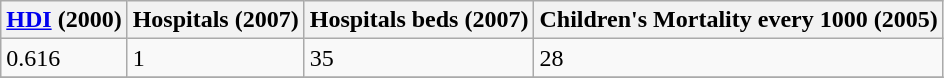<table class="wikitable" border="1">
<tr>
<th><a href='#'>HDI</a> (2000)</th>
<th>Hospitals (2007)</th>
<th>Hospitals beds (2007)</th>
<th>Children's Mortality every 1000 (2005)</th>
</tr>
<tr>
<td>0.616</td>
<td>1</td>
<td>35</td>
<td>28</td>
</tr>
<tr>
</tr>
</table>
